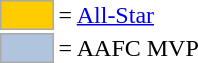<table>
<tr>
<td style="background-color:#FFCC00; border:1px solid #aaaaaa; width:2em;"></td>
<td>= <a href='#'>All-Star</a></td>
</tr>
<tr>
<td style="background-color:lightsteelblue; border:1px solid #aaaaaa; width:2em;"></td>
<td>= AAFC MVP</td>
</tr>
</table>
